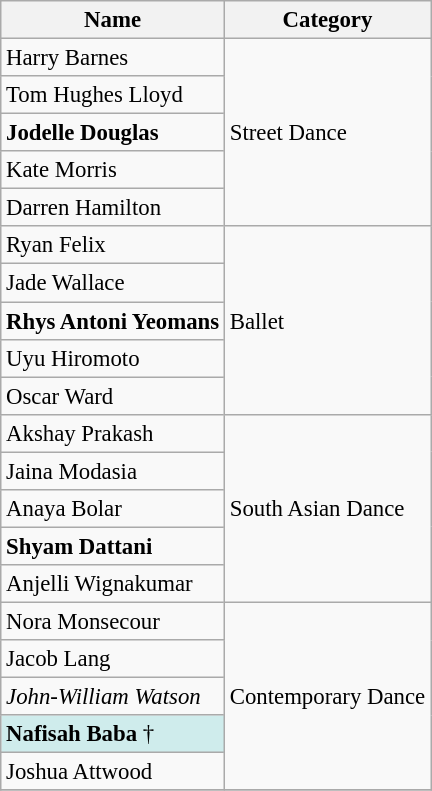<table class="wikitable sortable" style="font-size: 95%">
<tr>
<th>Name</th>
<th>Category</th>
</tr>
<tr>
<td>Harry Barnes</td>
<td rowspan="5">Street Dance</td>
</tr>
<tr>
<td>Tom Hughes Lloyd</td>
</tr>
<tr>
<td><strong>Jodelle Douglas</strong></td>
</tr>
<tr>
<td>Kate Morris</td>
</tr>
<tr>
<td>Darren Hamilton</td>
</tr>
<tr>
<td>Ryan Felix</td>
<td rowspan="5">Ballet</td>
</tr>
<tr>
<td>Jade Wallace</td>
</tr>
<tr>
<td><strong>Rhys Antoni Yeomans</strong></td>
</tr>
<tr>
<td>Uyu Hiromoto</td>
</tr>
<tr>
<td>Oscar Ward</td>
</tr>
<tr>
<td>Akshay Prakash</td>
<td rowspan="5">South Asian Dance</td>
</tr>
<tr>
<td>Jaina Modasia</td>
</tr>
<tr>
<td>Anaya Bolar</td>
</tr>
<tr>
<td><strong>Shyam Dattani</strong></td>
</tr>
<tr>
<td>Anjelli Wignakumar</td>
</tr>
<tr>
<td>Nora Monsecour</td>
<td rowspan="5">Contemporary Dance</td>
</tr>
<tr>
<td>Jacob Lang</td>
</tr>
<tr>
<td><em>John-William Watson</em></td>
</tr>
<tr>
<td style="background-color:#CFECEC"><strong>Nafisah Baba</strong> †</td>
</tr>
<tr>
<td>Joshua Attwood</td>
</tr>
<tr>
</tr>
</table>
